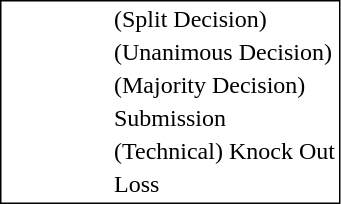<table style="border:1px solid black;" align=left>
<tr>
<td style="width:60px;"></td>
<td> </td>
<td>(Split Decision)</td>
</tr>
<tr>
<td style="width:60px;"></td>
<td> </td>
<td>(Unanimous Decision)</td>
</tr>
<tr>
<td style="width:60px;"></td>
<td> </td>
<td>(Majority Decision)</td>
</tr>
<tr>
<td style="width:60px;"></td>
<td> </td>
<td>Submission</td>
</tr>
<tr>
<td style="width:60px;"></td>
<td> </td>
<td>(Technical) Knock Out</td>
</tr>
<tr>
<td style="width:60px;"></td>
<td> </td>
<td>Loss</td>
</tr>
</table>
